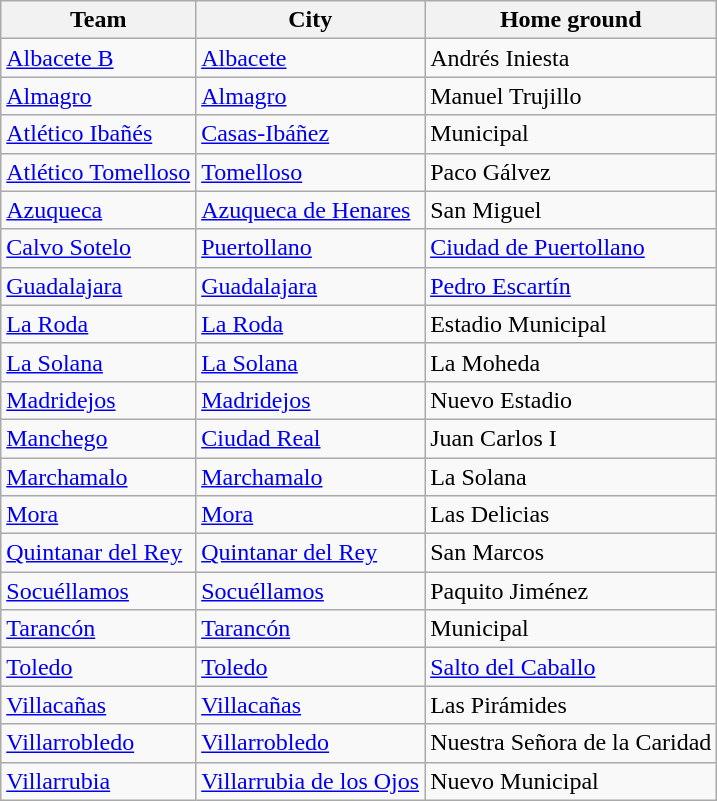<table class="wikitable sortable">
<tr>
<th>Team</th>
<th>City</th>
<th>Home ground</th>
</tr>
<tr>
<td><a href='#'>Albacete B</a></td>
<td><a href='#'>Albacete</a></td>
<td>Andrés Iniesta</td>
</tr>
<tr>
<td><a href='#'>Almagro</a></td>
<td><a href='#'>Almagro</a></td>
<td>Manuel Trujillo</td>
</tr>
<tr>
<td><a href='#'>Atlético Ibañés</a></td>
<td><a href='#'>Casas-Ibáñez</a></td>
<td>Municipal</td>
</tr>
<tr>
<td><a href='#'>Atlético Tomelloso</a></td>
<td><a href='#'>Tomelloso</a></td>
<td>Paco Gálvez</td>
</tr>
<tr>
<td><a href='#'>Azuqueca</a></td>
<td><a href='#'>Azuqueca de Henares</a></td>
<td>San Miguel</td>
</tr>
<tr>
<td><a href='#'>Calvo Sotelo</a></td>
<td><a href='#'>Puertollano</a></td>
<td><a href='#'>Ciudad de Puertollano</a></td>
</tr>
<tr>
<td><a href='#'>Guadalajara</a></td>
<td><a href='#'>Guadalajara</a></td>
<td><a href='#'>Pedro Escartín</a></td>
</tr>
<tr>
<td><a href='#'>La Roda</a></td>
<td><a href='#'>La Roda</a></td>
<td>Estadio Municipal</td>
</tr>
<tr>
<td><a href='#'>La Solana</a></td>
<td><a href='#'>La Solana</a></td>
<td>La Moheda</td>
</tr>
<tr>
<td><a href='#'>Madridejos</a></td>
<td><a href='#'>Madridejos</a></td>
<td>Nuevo Estadio</td>
</tr>
<tr>
<td><a href='#'>Manchego</a></td>
<td><a href='#'>Ciudad Real</a></td>
<td>Juan Carlos I</td>
</tr>
<tr>
<td><a href='#'>Marchamalo</a></td>
<td><a href='#'>Marchamalo</a></td>
<td>La Solana</td>
</tr>
<tr>
<td><a href='#'>Mora</a></td>
<td><a href='#'>Mora</a></td>
<td>Las Delicias</td>
</tr>
<tr>
<td><a href='#'>Quintanar del Rey</a></td>
<td><a href='#'>Quintanar del Rey</a></td>
<td>San Marcos</td>
</tr>
<tr>
<td><a href='#'>Socuéllamos</a></td>
<td><a href='#'>Socuéllamos</a></td>
<td>Paquito Jiménez</td>
</tr>
<tr>
<td><a href='#'>Tarancón</a></td>
<td><a href='#'>Tarancón</a></td>
<td>Municipal</td>
</tr>
<tr>
<td><a href='#'>Toledo</a></td>
<td><a href='#'>Toledo</a></td>
<td><a href='#'>Salto del Caballo</a></td>
</tr>
<tr>
<td><a href='#'>Villacañas</a></td>
<td><a href='#'>Villacañas</a></td>
<td>Las Pirámides</td>
</tr>
<tr>
<td><a href='#'>Villarrobledo</a></td>
<td><a href='#'>Villarrobledo</a></td>
<td>Nuestra Señora de la Caridad</td>
</tr>
<tr>
<td><a href='#'>Villarrubia</a></td>
<td><a href='#'>Villarrubia de los Ojos</a></td>
<td>Nuevo Municipal</td>
</tr>
</table>
